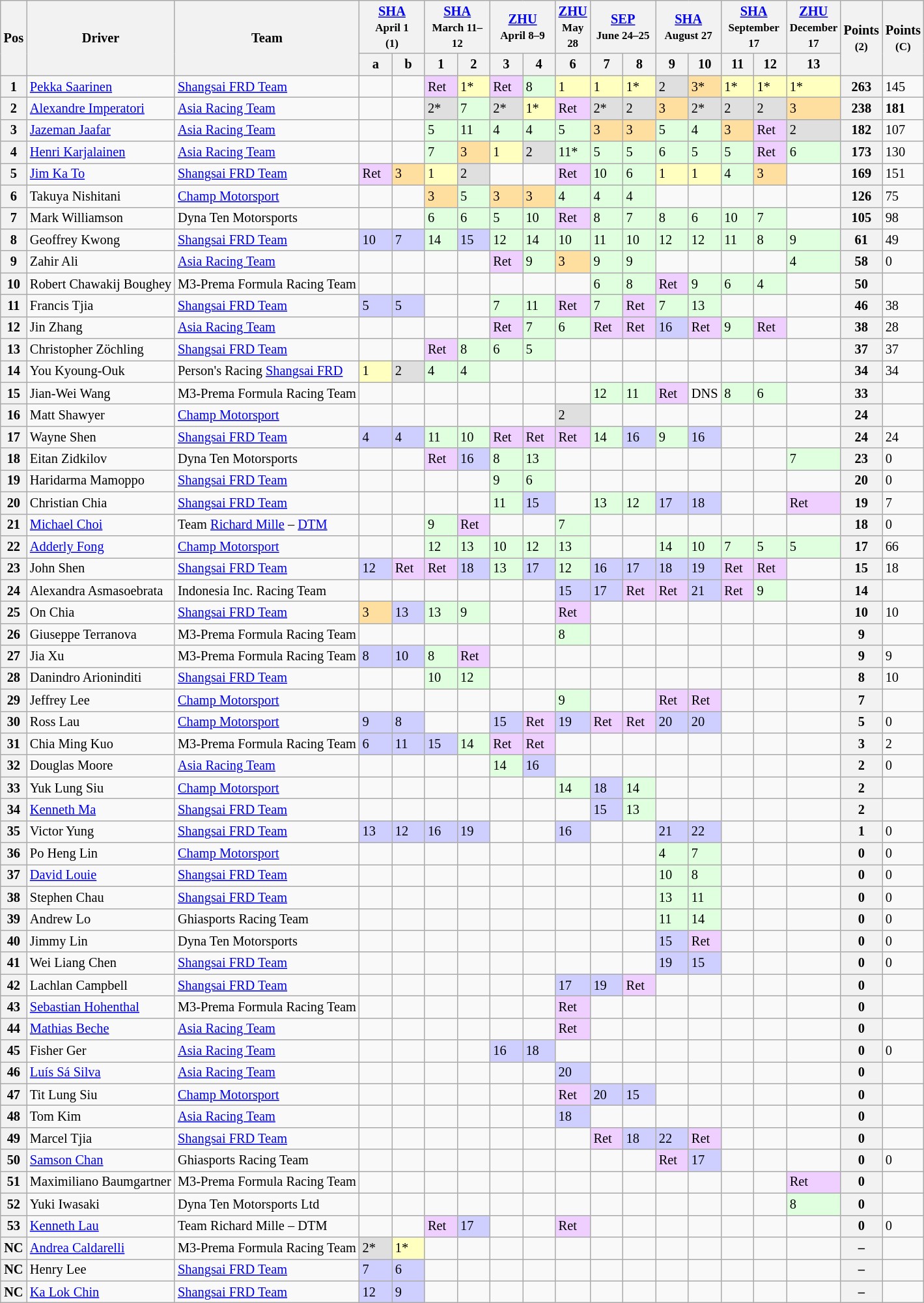<table class="wikitable" style="font-size: 85%;">
<tr>
<th rowspan=2>Pos</th>
<th rowspan=2>Driver</th>
<th rowspan=2>Team</th>
<th colspan=2> <a href='#'>SHA</a><br><small>April 1<br>(1)</small></th>
<th colspan=2> <a href='#'>SHA</a><br><small>March 11–12</small></th>
<th colspan=2> <a href='#'>ZHU</a><br><small>April 8–9</small></th>
<th> <a href='#'>ZHU</a><br><small>May 28</small></th>
<th colspan=2> <a href='#'>SEP</a><br><small>June 24–25</small></th>
<th colspan=2> <a href='#'>SHA</a><br><small>August 27</small></th>
<th colspan=2> <a href='#'>SHA</a><br><small>September 17</small></th>
<th> <a href='#'>ZHU</a><br><small>December 17</small></th>
<th rowspan=2>Points<br><small>(2)</small></th>
<th rowspan=2>Points<br><small>(C)</small></th>
</tr>
<tr>
<th width="27">a</th>
<th width="27">b</th>
<th width="27">1</th>
<th width="27">2</th>
<th width="27">3</th>
<th width="27">4</th>
<th width="27">6</th>
<th width="27">7</th>
<th width="27">8</th>
<th width="27">9</th>
<th width="27">10</th>
<th width="27">11</th>
<th width="27">12</th>
<th width="27">13</th>
</tr>
<tr>
<th>1</th>
<td> <a href='#'>Pekka Saarinen</a></td>
<td><a href='#'>Shangsai FRD Team</a></td>
<td></td>
<td></td>
<td style="background:#EFCFFF;">Ret</td>
<td style="background:#FFFFBF;">1*</td>
<td style="background:#EFCFFF;">Ret</td>
<td style="background:#DFFFDF;">8</td>
<td style="background:#FFFFBF;">1</td>
<td style="background:#FFFFBF;">1</td>
<td style="background:#FFFFBF;">1*</td>
<td style="background:#DFDFDF;">2</td>
<td style="background:#FFDF9F;">3*</td>
<td style="background:#FFFFBF;">1*</td>
<td style="background:#FFFFBF;">1*</td>
<td style="background:#FFFFBF;">1*</td>
<th>263</th>
<td>145</td>
</tr>
<tr>
<th>2</th>
<td> <a href='#'>Alexandre Imperatori</a></td>
<td><a href='#'>Asia Racing Team</a></td>
<td></td>
<td></td>
<td style="background:#DFDFDF;">2*</td>
<td style="background:#DFFFDF;">7</td>
<td style="background:#DFDFDF;">2*</td>
<td style="background:#FFFFBF;">1*</td>
<td style="background:#EFCFFF;">Ret</td>
<td style="background:#DFDFDF;">2*</td>
<td style="background:#DFDFDF;">2</td>
<td style="background:#FFDF9F;">3</td>
<td style="background:#DFDFDF;">2*</td>
<td style="background:#DFDFDF;">2</td>
<td style="background:#DFDFDF;">2</td>
<td style="background:#FFDF9F;">3</td>
<th>238</th>
<td><strong>181</strong></td>
</tr>
<tr>
<th>3</th>
<td> <a href='#'>Jazeman Jaafar</a></td>
<td><a href='#'>Asia Racing Team</a></td>
<td></td>
<td></td>
<td style="background:#DFFFDF;">5</td>
<td style="background:#DFFFDF;">11</td>
<td style="background:#DFFFDF;">4</td>
<td style="background:#DFFFDF;">4</td>
<td style="background:#DFFFDF;">5</td>
<td style="background:#FFDF9F;">3</td>
<td style="background:#FFDF9F;">3</td>
<td style="background:#DFFFDF;">5</td>
<td style="background:#DFFFDF;">4</td>
<td style="background:#FFDF9F;">3</td>
<td style="background:#EFCFFF;">Ret</td>
<td style="background:#DFDFDF;">2</td>
<th>182</th>
<td>107</td>
</tr>
<tr>
<th>4</th>
<td> <a href='#'>Henri Karjalainen</a></td>
<td><a href='#'>Asia Racing Team</a></td>
<td></td>
<td></td>
<td style="background:#DFFFDF;">7</td>
<td style="background:#FFDF9F;">3</td>
<td style="background:#FFFFBF;">1</td>
<td style="background:#DFDFDF;">2</td>
<td style="background:#DFFFDF;">11*</td>
<td style="background:#DFFFDF;">5</td>
<td style="background:#DFFFDF;">5</td>
<td style="background:#DFFFDF;">6</td>
<td style="background:#DFFFDF;">5</td>
<td style="background:#DFFFDF;">5</td>
<td style="background:#EFCFFF;">Ret</td>
<td style="background:#DFFFDF;">6</td>
<th>173</th>
<td>130</td>
</tr>
<tr>
<th>5</th>
<td> <a href='#'>Jim Ka To</a></td>
<td><a href='#'>Shangsai FRD Team</a></td>
<td style="background:#EFCFFF;">Ret</td>
<td style="background:#FFDF9F;">3</td>
<td style="background:#FFFFBF;">1</td>
<td style="background:#DFDFDF;">2</td>
<td></td>
<td></td>
<td style="background:#EFCFFF;">Ret</td>
<td style="background:#DFFFDF;">10</td>
<td style="background:#DFFFDF;">6</td>
<td style="background:#FFFFBF;">1</td>
<td style="background:#FFFFBF;">1</td>
<td style="background:#DFFFDF;">4</td>
<td style="background:#FFDF9F;">3</td>
<td></td>
<th>169</th>
<td>151</td>
</tr>
<tr>
<th>6</th>
<td> Takuya Nishitani</td>
<td><a href='#'>Champ Motorsport</a></td>
<td></td>
<td></td>
<td style="background:#FFDF9F;">3</td>
<td style="background:#DFFFDF;">5</td>
<td style="background:#FFDF9F;">3</td>
<td style="background:#FFDF9F;">3</td>
<td style="background:#DFFFDF;">4</td>
<td style="background:#DFFFDF;">4</td>
<td style="background:#DFFFDF;">4</td>
<td></td>
<td></td>
<td></td>
<td></td>
<td></td>
<th>126</th>
<td>75</td>
</tr>
<tr>
<th>7</th>
<td> Mark Williamson</td>
<td>Dyna Ten Motorsports</td>
<td></td>
<td></td>
<td style="background:#DFFFDF;">6</td>
<td style="background:#DFFFDF;">6</td>
<td style="background:#DFFFDF;">5</td>
<td style="background:#DFFFDF;">10</td>
<td style="background:#EFCFFF;">Ret</td>
<td style="background:#DFFFDF;">8</td>
<td style="background:#DFFFDF;">7</td>
<td style="background:#DFFFDF;">8</td>
<td style="background:#DFFFDF;">6</td>
<td style="background:#DFFFDF;">10</td>
<td style="background:#DFFFDF;">7</td>
<td></td>
<th>105</th>
<td>98</td>
</tr>
<tr>
<th>8</th>
<td> Geoffrey Kwong</td>
<td><a href='#'>Shangsai FRD Team</a></td>
<td style="background:#CFCFFF;">10</td>
<td style="background:#CFCFFF;">7</td>
<td style="background:#DFFFDF;">14</td>
<td style="background:#CFCFFF;">15</td>
<td style="background:#DFFFDF;">12</td>
<td style="background:#DFFFDF;">14</td>
<td style="background:#DFFFDF;">10</td>
<td style="background:#DFFFDF;">11</td>
<td style="background:#DFFFDF;">10</td>
<td style="background:#DFFFDF;">12</td>
<td style="background:#DFFFDF;">12</td>
<td style="background:#DFFFDF;">11</td>
<td style="background:#DFFFDF;">8</td>
<td style="background:#DFFFDF;">9</td>
<th>61</th>
<td>49</td>
</tr>
<tr>
<th>9</th>
<td> Zahir Ali</td>
<td><a href='#'>Asia Racing Team</a></td>
<td></td>
<td></td>
<td></td>
<td></td>
<td style="background:#EFCFFF;">Ret</td>
<td style="background:#DFFFDF;">9</td>
<td style="background:#FFDF9F;">3</td>
<td style="background:#DFFFDF;">9</td>
<td style="background:#DFFFDF;">9</td>
<td></td>
<td></td>
<td></td>
<td></td>
<td style="background:#DFFFDF;">4</td>
<th>58</th>
<td>0</td>
</tr>
<tr>
<th>10</th>
<td> Robert Chawakij Boughey</td>
<td>M3-Prema Formula Racing Team</td>
<td></td>
<td></td>
<td></td>
<td></td>
<td></td>
<td></td>
<td></td>
<td style="background:#DFFFDF;">6</td>
<td style="background:#DFFFDF;">8</td>
<td style="background:#EFCFFF;">Ret</td>
<td style="background:#DFFFDF;">9</td>
<td style="background:#DFFFDF;">6</td>
<td style="background:#DFFFDF;">4</td>
<td></td>
<th>50</th>
<td></td>
</tr>
<tr>
<th>11</th>
<td> Francis Tjia</td>
<td><a href='#'>Shangsai FRD Team</a></td>
<td style="background:#CFCFFF;">5</td>
<td style="background:#CFCFFF;">5</td>
<td></td>
<td></td>
<td style="background:#DFFFDF;">7</td>
<td style="background:#DFFFDF;">11</td>
<td style="background:#EFCFFF;">Ret</td>
<td style="background:#DFFFDF;">7</td>
<td style="background:#EFCFFF;">Ret</td>
<td style="background:#DFFFDF;">7</td>
<td style="background:#DFFFDF;">13</td>
<td></td>
<td></td>
<td></td>
<th>46</th>
<td>38</td>
</tr>
<tr>
<th>12</th>
<td> Jin Zhang</td>
<td><a href='#'>Asia Racing Team</a></td>
<td></td>
<td></td>
<td></td>
<td></td>
<td style="background:#EFCFFF;">Ret</td>
<td style="background:#DFFFDF;">7</td>
<td style="background:#DFFFDF;">6</td>
<td style="background:#EFCFFF;">Ret</td>
<td style="background:#EFCFFF;">Ret</td>
<td style="background:#CFCFFF;">16</td>
<td style="background:#EFCFFF;">Ret</td>
<td style="background:#DFFFDF;">9</td>
<td style="background:#EFCFFF;">Ret</td>
<td></td>
<th>38</th>
<td>28</td>
</tr>
<tr>
<th>13</th>
<td> Christopher Zöchling</td>
<td><a href='#'>Shangsai FRD Team</a></td>
<td></td>
<td></td>
<td style="background:#EFCFFF;">Ret</td>
<td style="background:#DFFFDF;">8</td>
<td style="background:#DFFFDF;">6</td>
<td style="background:#DFFFDF;">5</td>
<td></td>
<td></td>
<td></td>
<td></td>
<td></td>
<td></td>
<td></td>
<td></td>
<th>37</th>
<td>37</td>
</tr>
<tr>
<th>14</th>
<td> You Kyoung-Ouk</td>
<td>Person's Racing <a href='#'>Shangsai FRD</a></td>
<td style="background:#FFFFBF;">1</td>
<td style="background:#DFDFDF;">2</td>
<td style="background:#DFFFDF;">4</td>
<td style="background:#DFFFDF;">4</td>
<td></td>
<td></td>
<td></td>
<td></td>
<td></td>
<td></td>
<td></td>
<td></td>
<td></td>
<td></td>
<th>34</th>
<td>34</td>
</tr>
<tr>
<th>15</th>
<td> Jian-Wei Wang</td>
<td>M3-Prema Formula Racing Team</td>
<td></td>
<td></td>
<td></td>
<td></td>
<td></td>
<td></td>
<td></td>
<td style="background:#DFFFDF;">12</td>
<td style="background:#DFFFDF;">11</td>
<td style="background:#EFCFFF;">Ret</td>
<td>DNS</td>
<td style="background:#DFFFDF;">8</td>
<td style="background:#DFFFDF;">6</td>
<td></td>
<th>33</th>
<td></td>
</tr>
<tr>
<th>16</th>
<td> Matt Shawyer</td>
<td><a href='#'>Champ Motorsport</a></td>
<td></td>
<td></td>
<td></td>
<td></td>
<td></td>
<td></td>
<td style="background:#DFDFDF;">2</td>
<td></td>
<td></td>
<td></td>
<td></td>
<td></td>
<td></td>
<td></td>
<th>24</th>
<td></td>
</tr>
<tr>
<th>17</th>
<td> Wayne Shen</td>
<td><a href='#'>Shangsai FRD Team</a></td>
<td style="background:#CFCFFF;">4</td>
<td style="background:#CFCFFF;">4</td>
<td style="background:#DFFFDF;">11</td>
<td style="background:#DFFFDF;">10</td>
<td style="background:#EFCFFF;">Ret</td>
<td style="background:#EFCFFF;">Ret</td>
<td style="background:#EFCFFF;">Ret</td>
<td style="background:#DFFFDF;">14</td>
<td style="background:#CFCFFF;">16</td>
<td style="background:#DFFFDF;">9</td>
<td style="background:#CFCFFF;">16</td>
<td></td>
<td></td>
<td></td>
<th>24</th>
<td>24</td>
</tr>
<tr>
<th>18</th>
<td> Eitan Zidkilov</td>
<td>Dyna Ten Motorsports</td>
<td></td>
<td></td>
<td style="background:#EFCFFF;">Ret</td>
<td style="background:#CFCFFF;">16</td>
<td style="background:#DFFFDF;">8</td>
<td style="background:#DFFFDF;">13</td>
<td></td>
<td></td>
<td></td>
<td></td>
<td></td>
<td></td>
<td></td>
<td style="background:#DFFFDF;">7</td>
<th>23</th>
<td>0</td>
</tr>
<tr>
<th>19</th>
<td> Haridarma Mamoppo</td>
<td><a href='#'>Shangsai FRD Team</a></td>
<td></td>
<td></td>
<td></td>
<td></td>
<td style="background:#DFFFDF;">9</td>
<td style="background:#DFFFDF;">6</td>
<td></td>
<td></td>
<td></td>
<td></td>
<td></td>
<td></td>
<td></td>
<td></td>
<th>20</th>
<td>0</td>
</tr>
<tr>
<th>20</th>
<td> Christian Chia</td>
<td><a href='#'>Shangsai FRD Team</a></td>
<td></td>
<td></td>
<td></td>
<td></td>
<td style="background:#DFFFDF;">11</td>
<td style="background:#CFCFFF;">15</td>
<td></td>
<td style="background:#DFFFDF;">13</td>
<td style="background:#DFFFDF;">12</td>
<td style="background:#CFCFFF;">17</td>
<td style="background:#CFCFFF;">18</td>
<td></td>
<td></td>
<td style="background:#EFCFFF;">Ret</td>
<th>19</th>
<td>7</td>
</tr>
<tr>
<th>21</th>
<td> <a href='#'>Michael Choi</a></td>
<td>Team <a href='#'>Richard Mille</a> – <a href='#'>DTM</a></td>
<td></td>
<td></td>
<td style="background:#DFFFDF;">9</td>
<td style="background:#EFCFFF;">Ret</td>
<td></td>
<td></td>
<td style="background:#DFFFDF;">7</td>
<td></td>
<td></td>
<td></td>
<td></td>
<td></td>
<td></td>
<td></td>
<th>18</th>
<td>0</td>
</tr>
<tr>
<th>22</th>
<td> <a href='#'>Adderly Fong</a></td>
<td><a href='#'>Champ Motorsport</a></td>
<td></td>
<td></td>
<td style="background:#DFFFDF;">12</td>
<td style="background:#DFFFDF;">13</td>
<td style="background:#DFFFDF;">10</td>
<td style="background:#DFFFDF;">12</td>
<td style="background:#DFFFDF;">13</td>
<td></td>
<td></td>
<td style="background:#DFFFDF;">14</td>
<td style="background:#DFFFDF;">10</td>
<td style="background:#DFFFDF;">7</td>
<td style="background:#DFFFDF;">5</td>
<td style="background:#DFFFDF;">5</td>
<th>17</th>
<td>66</td>
</tr>
<tr>
<th>23</th>
<td> John Shen</td>
<td><a href='#'>Shangsai FRD Team</a></td>
<td style="background:#CFCFFF;">12</td>
<td style="background:#EFCFFF;">Ret</td>
<td style="background:#EFCFFF;">Ret</td>
<td style="background:#CFCFFF;">18</td>
<td style="background:#DFFFDF;">13</td>
<td style="background:#CFCFFF;">17</td>
<td style="background:#DFFFDF;">12</td>
<td style="background:#CFCFFF;">16</td>
<td style="background:#CFCFFF;">17</td>
<td style="background:#CFCFFF;">18</td>
<td style="background:#CFCFFF;">19</td>
<td style="background:#EFCFFF;">Ret</td>
<td style="background:#EFCFFF;">Ret</td>
<td></td>
<th>15</th>
<td>18</td>
</tr>
<tr>
<th>24</th>
<td> Alexandra Asmasoebrata</td>
<td>Indonesia Inc. Racing Team</td>
<td></td>
<td></td>
<td></td>
<td></td>
<td></td>
<td></td>
<td style="background:#CFCFFF;">15</td>
<td style="background:#CFCFFF;">17</td>
<td style="background:#EFCFFF;">Ret</td>
<td style="background:#EFCFFF;">Ret</td>
<td style="background:#CFCFFF;">21</td>
<td style="background:#EFCFFF;">Ret</td>
<td style="background:#DFFFDF;">9</td>
<td></td>
<th>14</th>
<td></td>
</tr>
<tr>
<th>25</th>
<td> On Chia</td>
<td><a href='#'>Shangsai FRD Team</a></td>
<td style="background:#FFDF9F;">3</td>
<td style="background:#CFCFFF;">13</td>
<td style="background:#DFFFDF;">13</td>
<td style="background:#DFFFDF;">9</td>
<td></td>
<td></td>
<td style="background:#EFCFFF;">Ret</td>
<td></td>
<td></td>
<td></td>
<td></td>
<td></td>
<td></td>
<td></td>
<th>10</th>
<td>10</td>
</tr>
<tr>
<th>26</th>
<td> Giuseppe Terranova</td>
<td>M3-Prema Formula Racing Team</td>
<td></td>
<td></td>
<td></td>
<td></td>
<td></td>
<td></td>
<td style="background:#DFFFDF;">8</td>
<td></td>
<td></td>
<td></td>
<td></td>
<td></td>
<td></td>
<td></td>
<th>9</th>
<td></td>
</tr>
<tr>
<th>27</th>
<td> Jia Xu</td>
<td>M3-Prema Formula Racing Team</td>
<td style="background:#CFCFFF;">8</td>
<td style="background:#CFCFFF;">10</td>
<td style="background:#DFFFDF;">8</td>
<td style="background:#EFCFFF;">Ret</td>
<td></td>
<td></td>
<td></td>
<td></td>
<td></td>
<td></td>
<td></td>
<td></td>
<td></td>
<td></td>
<th>9</th>
<td>9</td>
</tr>
<tr>
<th>28</th>
<td> Danindro Arioninditi</td>
<td><a href='#'>Shangsai FRD Team</a></td>
<td></td>
<td></td>
<td style="background:#DFFFDF;">10</td>
<td style="background:#DFFFDF;">12</td>
<td></td>
<td></td>
<td></td>
<td></td>
<td></td>
<td></td>
<td></td>
<td></td>
<td></td>
<td></td>
<th>8</th>
<td>10</td>
</tr>
<tr>
<th>29</th>
<td> Jeffrey Lee</td>
<td><a href='#'>Champ Motorsport</a></td>
<td></td>
<td></td>
<td></td>
<td></td>
<td></td>
<td></td>
<td style="background:#DFFFDF;">9</td>
<td></td>
<td></td>
<td style="background:#EFCFFF;">Ret</td>
<td style="background:#EFCFFF;">Ret</td>
<td></td>
<td></td>
<td></td>
<th>7</th>
<td></td>
</tr>
<tr>
<th>30</th>
<td> Ross Lau</td>
<td><a href='#'>Champ Motorsport</a></td>
<td style="background:#CFCFFF;">9</td>
<td style="background:#CFCFFF;">8</td>
<td></td>
<td></td>
<td style="background:#CFCFFF;">15</td>
<td style="background:#EFCFFF;">Ret</td>
<td style="background:#CFCFFF;">19</td>
<td style="background:#EFCFFF;">Ret</td>
<td style="background:#EFCFFF;">Ret</td>
<td style="background:#CFCFFF;">20</td>
<td style="background:#CFCFFF;">20</td>
<td></td>
<td></td>
<td></td>
<th>5</th>
<td>0</td>
</tr>
<tr>
<th>31</th>
<td> Chia Ming Kuo</td>
<td>M3-Prema Formula Racing Team</td>
<td style="background:#CFCFFF;">6</td>
<td style="background:#CFCFFF;">11</td>
<td style="background:#CFCFFF;">15</td>
<td style="background:#DFFFDF;">14</td>
<td style="background:#EFCFFF;">Ret</td>
<td style="background:#EFCFFF;">Ret</td>
<td></td>
<td></td>
<td></td>
<td></td>
<td></td>
<td></td>
<td></td>
<td></td>
<th>3</th>
<td>2</td>
</tr>
<tr>
<th>32</th>
<td> Douglas Moore</td>
<td><a href='#'>Asia Racing Team</a></td>
<td></td>
<td></td>
<td></td>
<td></td>
<td style="background:#DFFFDF;">14</td>
<td style="background:#CFCFFF;">16</td>
<td></td>
<td></td>
<td></td>
<td></td>
<td></td>
<td></td>
<td></td>
<td></td>
<th>2</th>
<td>0</td>
</tr>
<tr>
<th>33</th>
<td> Yuk Lung Siu</td>
<td><a href='#'>Champ Motorsport</a></td>
<td></td>
<td></td>
<td></td>
<td></td>
<td></td>
<td></td>
<td style="background:#DFFFDF;">14</td>
<td style="background:#CFCFFF;">18</td>
<td style="background:#DFFFDF;">14</td>
<td></td>
<td></td>
<td></td>
<td></td>
<td></td>
<th>2</th>
<td></td>
</tr>
<tr>
<th>34</th>
<td> <a href='#'>Kenneth Ma</a></td>
<td><a href='#'>Shangsai FRD Team</a></td>
<td></td>
<td></td>
<td></td>
<td></td>
<td></td>
<td></td>
<td></td>
<td style="background:#CFCFFF;">15</td>
<td style="background:#DFFFDF;">13</td>
<td></td>
<td></td>
<td></td>
<td></td>
<td></td>
<th>2</th>
<td></td>
</tr>
<tr>
<th>35</th>
<td> Victor Yung</td>
<td><a href='#'>Shangsai FRD Team</a></td>
<td style="background:#CFCFFF;">13</td>
<td style="background:#CFCFFF;">12</td>
<td style="background:#CFCFFF;">16</td>
<td style="background:#CFCFFF;">19</td>
<td></td>
<td></td>
<td style="background:#CFCFFF;">16</td>
<td></td>
<td></td>
<td style="background:#CFCFFF;">21</td>
<td style="background:#CFCFFF;">22</td>
<td></td>
<td></td>
<td></td>
<th>1</th>
<td>0</td>
</tr>
<tr>
<th>36</th>
<td> Po Heng Lin</td>
<td><a href='#'>Champ Motorsport</a></td>
<td></td>
<td></td>
<td></td>
<td></td>
<td></td>
<td></td>
<td></td>
<td></td>
<td></td>
<td style="background:#DFFFDF;">4</td>
<td style="background:#DFFFDF;">7</td>
<td></td>
<td></td>
<td></td>
<th>0</th>
<td>0</td>
</tr>
<tr>
<th>37</th>
<td> <a href='#'>David Louie</a></td>
<td><a href='#'>Shangsai FRD Team</a></td>
<td></td>
<td></td>
<td></td>
<td></td>
<td></td>
<td></td>
<td></td>
<td></td>
<td></td>
<td style="background:#DFFFDF;">10</td>
<td style="background:#DFFFDF;">8</td>
<td></td>
<td></td>
<td></td>
<th>0</th>
<td>0</td>
</tr>
<tr>
<th>38</th>
<td> Stephen Chau</td>
<td><a href='#'>Shangsai FRD Team</a></td>
<td></td>
<td></td>
<td></td>
<td></td>
<td></td>
<td></td>
<td></td>
<td></td>
<td></td>
<td style="background:#DFFFDF;">13</td>
<td style="background:#DFFFDF;">11</td>
<td></td>
<td></td>
<td></td>
<th>0</th>
<td>0</td>
</tr>
<tr>
<th>39</th>
<td> Andrew Lo</td>
<td>Ghiasports Racing Team</td>
<td></td>
<td></td>
<td></td>
<td></td>
<td></td>
<td></td>
<td></td>
<td></td>
<td></td>
<td style="background:#DFFFDF;">11</td>
<td style="background:#DFFFDF;">14</td>
<td></td>
<td></td>
<td></td>
<th>0</th>
<td>0</td>
</tr>
<tr>
<th>40</th>
<td> Jimmy Lin</td>
<td>Dyna Ten Motorsports</td>
<td></td>
<td></td>
<td></td>
<td></td>
<td></td>
<td></td>
<td></td>
<td></td>
<td></td>
<td style="background:#CFCFFF;">15</td>
<td style="background:#EFCFFF;">Ret</td>
<td></td>
<td></td>
<td></td>
<th>0</th>
<td>0</td>
</tr>
<tr>
<th>41</th>
<td> Wei Liang Chen</td>
<td><a href='#'>Shangsai FRD Team</a></td>
<td></td>
<td></td>
<td></td>
<td></td>
<td></td>
<td></td>
<td></td>
<td></td>
<td></td>
<td style="background:#CFCFFF;">19</td>
<td style="background:#CFCFFF;">15</td>
<td></td>
<td></td>
<td></td>
<th>0</th>
<td>0</td>
</tr>
<tr>
<th>42</th>
<td> Lachlan Campbell</td>
<td><a href='#'>Shangsai FRD Team</a></td>
<td></td>
<td></td>
<td></td>
<td></td>
<td></td>
<td></td>
<td style="background:#CFCFFF;">17</td>
<td style="background:#CFCFFF;">19</td>
<td style="background:#EFCFFF;">Ret</td>
<td></td>
<td></td>
<td></td>
<td></td>
<td></td>
<th>0</th>
<td></td>
</tr>
<tr>
<th>43</th>
<td> <a href='#'>Sebastian Hohenthal</a></td>
<td>M3-Prema Formula Racing Team</td>
<td></td>
<td></td>
<td></td>
<td></td>
<td></td>
<td></td>
<td style="background:#EFCFFF;">Ret</td>
<td></td>
<td></td>
<td></td>
<td></td>
<td></td>
<td></td>
<td></td>
<th>0</th>
<td></td>
</tr>
<tr>
<th>44</th>
<td> <a href='#'>Mathias Beche</a></td>
<td><a href='#'>Asia Racing Team</a></td>
<td></td>
<td></td>
<td></td>
<td></td>
<td></td>
<td></td>
<td style="background:#EFCFFF;">Ret</td>
<td></td>
<td></td>
<td></td>
<td></td>
<td></td>
<td></td>
<td></td>
<th>0</th>
<td></td>
</tr>
<tr>
<th>45</th>
<td> Fisher Ger</td>
<td><a href='#'>Asia Racing Team</a></td>
<td></td>
<td></td>
<td></td>
<td></td>
<td style="background:#CFCFFF;">16</td>
<td style="background:#CFCFFF;">18</td>
<td></td>
<td></td>
<td></td>
<td></td>
<td></td>
<td></td>
<td></td>
<td></td>
<th>0</th>
<td>0</td>
</tr>
<tr>
<th>46</th>
<td> <a href='#'>Luís Sá Silva</a></td>
<td><a href='#'>Asia Racing Team</a></td>
<td></td>
<td></td>
<td></td>
<td></td>
<td></td>
<td></td>
<td style="background:#CFCFFF;">20</td>
<td></td>
<td></td>
<td></td>
<td></td>
<td></td>
<td></td>
<td></td>
<th>0</th>
<td></td>
</tr>
<tr>
<th>47</th>
<td> Tit Lung Siu</td>
<td><a href='#'>Champ Motorsport</a></td>
<td></td>
<td></td>
<td></td>
<td></td>
<td></td>
<td></td>
<td style="background:#EFCFFF;">Ret</td>
<td style="background:#CFCFFF;">20</td>
<td style="background:#CFCFFF;">15</td>
<td></td>
<td></td>
<td></td>
<td></td>
<td></td>
<th>0</th>
<td></td>
</tr>
<tr>
<th>48</th>
<td> Tom Kim</td>
<td><a href='#'>Asia Racing Team</a></td>
<td></td>
<td></td>
<td></td>
<td></td>
<td></td>
<td></td>
<td style="background:#CFCFFF;">18</td>
<td></td>
<td></td>
<td></td>
<td></td>
<td></td>
<td></td>
<td></td>
<th>0</th>
<td></td>
</tr>
<tr>
<th>49</th>
<td> Marcel Tjia</td>
<td><a href='#'>Shangsai FRD Team</a></td>
<td></td>
<td></td>
<td></td>
<td></td>
<td></td>
<td></td>
<td></td>
<td style="background:#EFCFFF;">Ret</td>
<td style="background:#CFCFFF;">18</td>
<td style="background:#CFCFFF;">22</td>
<td style="background:#EFCFFF;">Ret</td>
<td></td>
<td></td>
<td></td>
<th>0</th>
<td></td>
</tr>
<tr>
<th>50</th>
<td> <a href='#'>Samson Chan</a></td>
<td>Ghiasports Racing Team</td>
<td></td>
<td></td>
<td></td>
<td></td>
<td></td>
<td></td>
<td></td>
<td></td>
<td></td>
<td style="background:#EFCFFF;">Ret</td>
<td style="background:#CFCFFF;">17</td>
<td></td>
<td></td>
<td></td>
<th>0</th>
<td>0</td>
</tr>
<tr>
<th>51</th>
<td> Maximiliano Baumgartner</td>
<td>M3-Prema Formula Racing Team</td>
<td></td>
<td></td>
<td></td>
<td></td>
<td></td>
<td></td>
<td></td>
<td></td>
<td></td>
<td></td>
<td></td>
<td></td>
<td></td>
<td style="background:#EFCFFF;">Ret</td>
<th>0</th>
<td></td>
</tr>
<tr>
<th>52</th>
<td> Yuki Iwasaki</td>
<td>Dyna Ten Motorsports Ltd</td>
<td></td>
<td></td>
<td></td>
<td></td>
<td></td>
<td></td>
<td></td>
<td></td>
<td></td>
<td></td>
<td></td>
<td></td>
<td></td>
<td style="background:#DFFFDF;">8</td>
<th>0</th>
<td></td>
</tr>
<tr>
<th>53</th>
<td> <a href='#'>Kenneth Lau</a></td>
<td>Team Richard Mille – DTM</td>
<td></td>
<td></td>
<td style="background:#EFCFFF;">Ret</td>
<td style="background:#CFCFFF;">17</td>
<td></td>
<td></td>
<td style="background:#EFCFFF;">Ret</td>
<td></td>
<td></td>
<td></td>
<td></td>
<td></td>
<td></td>
<td></td>
<th>0</th>
<td>0</td>
</tr>
<tr>
<th>NC</th>
<td> <a href='#'>Andrea Caldarelli</a></td>
<td>M3-Prema Formula Racing Team</td>
<td style="background:#DFDFDF;">2*</td>
<td style="background:#FFFFBF;">1*</td>
<td></td>
<td></td>
<td></td>
<td></td>
<td></td>
<td></td>
<td></td>
<td></td>
<td></td>
<td></td>
<td></td>
<td></td>
<th>–</th>
<td></td>
</tr>
<tr>
<th>NC</th>
<td> Henry Lee</td>
<td><a href='#'>Shangsai FRD Team</a></td>
<td style="background:#CFCFFF;">7</td>
<td style="background:#CFCFFF;">6</td>
<td></td>
<td></td>
<td></td>
<td></td>
<td></td>
<td></td>
<td></td>
<td></td>
<td></td>
<td></td>
<td></td>
<td></td>
<th>–</th>
<td></td>
</tr>
<tr>
<th>NC</th>
<td> <a href='#'>Ka Lok Chin</a></td>
<td><a href='#'>Shangsai FRD Team</a></td>
<td style="background:#CFCFFF;">12</td>
<td style="background:#CFCFFF;">9</td>
<td></td>
<td></td>
<td></td>
<td></td>
<td></td>
<td></td>
<td></td>
<td></td>
<td></td>
<td></td>
<td></td>
<td></td>
<th>–</th>
<td></td>
</tr>
</table>
